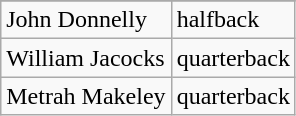<table class="wikitable">
<tr>
</tr>
<tr>
<td>John Donnelly</td>
<td>halfback</td>
</tr>
<tr>
<td>William Jacocks</td>
<td>quarterback</td>
</tr>
<tr>
<td>Metrah Makeley</td>
<td>quarterback</td>
</tr>
</table>
